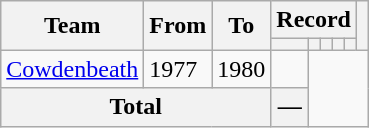<table class="wikitable" style="text-align: center">
<tr>
<th rowspan="2">Team</th>
<th rowspan="2">From</th>
<th rowspan="2">To</th>
<th colspan="5">Record</th>
<th rowspan="2"></th>
</tr>
<tr>
<th></th>
<th></th>
<th></th>
<th></th>
<th></th>
</tr>
<tr>
<td align="left"><a href='#'>Cowdenbeath</a></td>
<td align="left">1977</td>
<td align="left">1980<br></td>
<td></td>
</tr>
<tr>
<th colspan="3">Total<br></th>
<th>—</th>
</tr>
</table>
